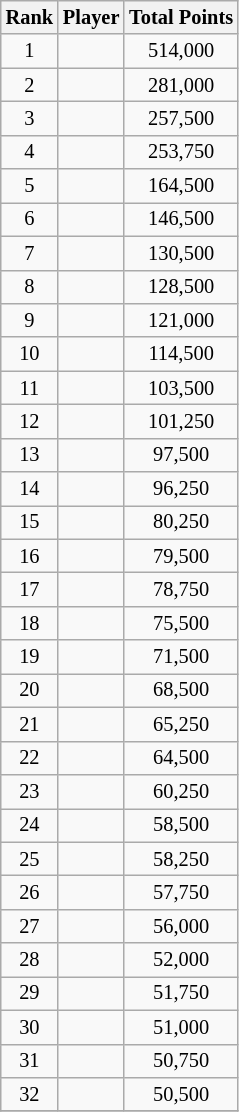<table class="wikitable" style="font-size: 85%">
<tr>
<th>Rank</th>
<th>Player</th>
<th>Total Points</th>
</tr>
<tr>
<td align="center">1</td>
<td></td>
<td align="center">514,000</td>
</tr>
<tr>
<td align="center">2</td>
<td></td>
<td align="center">281,000</td>
</tr>
<tr>
<td align="center">3</td>
<td></td>
<td align="center">257,500</td>
</tr>
<tr>
<td align="center">4</td>
<td></td>
<td align="center">253,750</td>
</tr>
<tr>
<td align="center">5</td>
<td></td>
<td align="center">164,500</td>
</tr>
<tr>
<td align="center">6</td>
<td></td>
<td align="center">146,500</td>
</tr>
<tr>
<td align="center">7</td>
<td></td>
<td align="center">130,500</td>
</tr>
<tr>
<td align="center">8</td>
<td></td>
<td align="center">128,500</td>
</tr>
<tr>
<td align="center">9</td>
<td></td>
<td align="center">121,000</td>
</tr>
<tr>
<td align="center">10</td>
<td></td>
<td align="center">114,500</td>
</tr>
<tr>
<td align="center">11</td>
<td></td>
<td align="center">103,500</td>
</tr>
<tr>
<td align="center">12</td>
<td></td>
<td align="center">101,250</td>
</tr>
<tr>
<td align="center">13</td>
<td></td>
<td align="center">97,500</td>
</tr>
<tr>
<td align="center">14</td>
<td></td>
<td align="center">96,250</td>
</tr>
<tr>
<td align="center">15</td>
<td></td>
<td align="center">80,250</td>
</tr>
<tr>
<td align="center">16</td>
<td></td>
<td align="center">79,500</td>
</tr>
<tr>
<td align="center">17</td>
<td></td>
<td align="center">78,750</td>
</tr>
<tr>
<td align="center">18</td>
<td></td>
<td align="center">75,500</td>
</tr>
<tr>
<td align="center">19</td>
<td></td>
<td align="center">71,500</td>
</tr>
<tr>
<td align="center">20</td>
<td></td>
<td align="center">68,500</td>
</tr>
<tr>
<td align="center">21</td>
<td></td>
<td align="center">65,250</td>
</tr>
<tr>
<td align="center">22</td>
<td></td>
<td align="center">64,500</td>
</tr>
<tr>
<td align="center">23</td>
<td></td>
<td align="center">60,250</td>
</tr>
<tr>
<td align="center">24</td>
<td></td>
<td align="center">58,500</td>
</tr>
<tr>
<td align="center">25</td>
<td></td>
<td align="center">58,250</td>
</tr>
<tr>
<td align="center">26</td>
<td></td>
<td align="center">57,750</td>
</tr>
<tr>
<td align="center">27</td>
<td></td>
<td align="center">56,000</td>
</tr>
<tr>
<td align="center">28</td>
<td></td>
<td align="center">52,000</td>
</tr>
<tr>
<td align="center">29</td>
<td></td>
<td align="center">51,750</td>
</tr>
<tr>
<td align="center">30</td>
<td></td>
<td align="center">51,000</td>
</tr>
<tr>
<td align="center">31</td>
<td></td>
<td align="center">50,750</td>
</tr>
<tr>
<td align="center">32</td>
<td></td>
<td align="center">50,500</td>
</tr>
<tr>
</tr>
</table>
